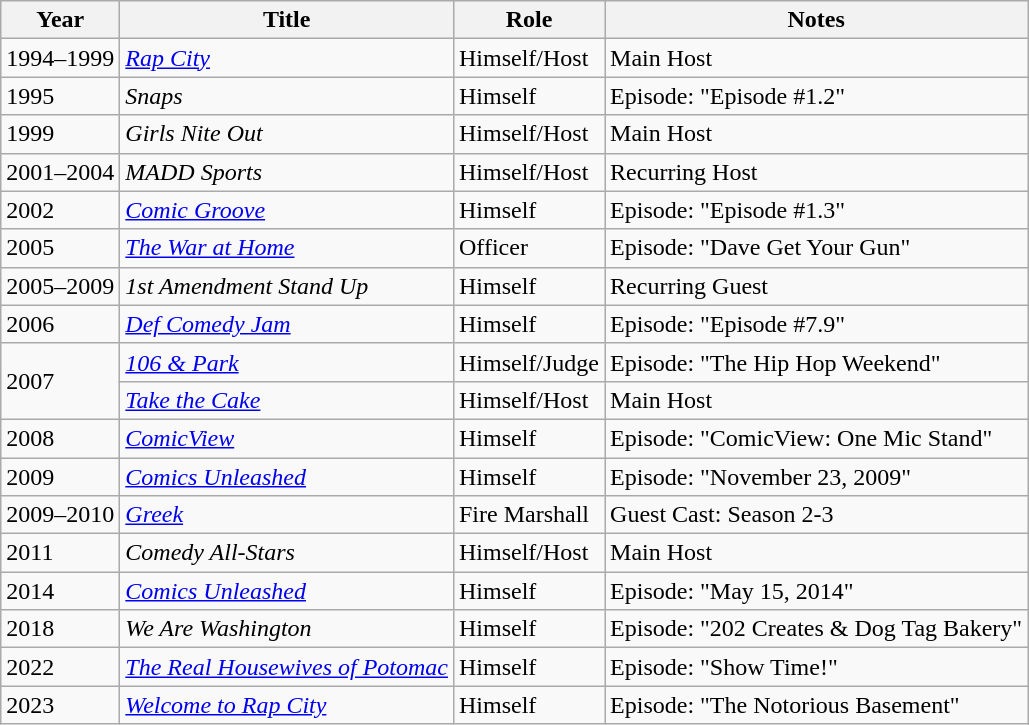<table class="wikitable plainrowheaders sortable" style="margin-right: 0;">
<tr>
<th>Year</th>
<th>Title</th>
<th>Role</th>
<th>Notes</th>
</tr>
<tr>
<td>1994–1999</td>
<td><em><a href='#'>Rap City</a></em></td>
<td>Himself/Host</td>
<td>Main Host</td>
</tr>
<tr>
<td>1995</td>
<td><em>Snaps</em></td>
<td>Himself</td>
<td>Episode: "Episode #1.2"</td>
</tr>
<tr>
<td>1999</td>
<td><em>Girls Nite Out</em></td>
<td>Himself/Host</td>
<td>Main Host</td>
</tr>
<tr>
<td>2001–2004</td>
<td><em>MADD Sports</em></td>
<td>Himself/Host</td>
<td>Recurring Host</td>
</tr>
<tr>
<td>2002</td>
<td><em><a href='#'>Comic Groove</a></em></td>
<td>Himself</td>
<td>Episode: "Episode #1.3"</td>
</tr>
<tr>
<td>2005</td>
<td><em><a href='#'>The War at Home</a></em></td>
<td>Officer</td>
<td>Episode: "Dave Get Your Gun"</td>
</tr>
<tr>
<td>2005–2009</td>
<td><em>1st Amendment Stand Up</em></td>
<td>Himself</td>
<td>Recurring Guest</td>
</tr>
<tr>
<td>2006</td>
<td><em><a href='#'>Def Comedy Jam</a></em></td>
<td>Himself</td>
<td>Episode: "Episode #7.9"</td>
</tr>
<tr>
<td rowspan=2>2007</td>
<td><em><a href='#'>106 & Park</a></em></td>
<td>Himself/Judge</td>
<td>Episode: "The Hip Hop Weekend"</td>
</tr>
<tr>
<td><em><a href='#'>Take the Cake</a></em></td>
<td>Himself/Host</td>
<td>Main Host</td>
</tr>
<tr>
<td>2008</td>
<td><em><a href='#'>ComicView</a></em></td>
<td>Himself</td>
<td>Episode: "ComicView: One Mic Stand"</td>
</tr>
<tr>
<td>2009</td>
<td><em><a href='#'>Comics Unleashed</a></em></td>
<td>Himself</td>
<td>Episode: "November 23, 2009"</td>
</tr>
<tr>
<td>2009–2010</td>
<td><em><a href='#'>Greek</a></em></td>
<td>Fire Marshall</td>
<td>Guest Cast: Season 2-3</td>
</tr>
<tr>
<td>2011</td>
<td><em>Comedy All-Stars</em></td>
<td>Himself/Host</td>
<td>Main Host</td>
</tr>
<tr>
<td>2014</td>
<td><em><a href='#'>Comics Unleashed</a></em></td>
<td>Himself</td>
<td>Episode: "May 15, 2014"</td>
</tr>
<tr>
<td>2018</td>
<td><em>We Are Washington</em></td>
<td>Himself</td>
<td>Episode: "202 Creates & Dog Tag Bakery"</td>
</tr>
<tr>
<td>2022</td>
<td><em><a href='#'>The Real Housewives of Potomac</a></em></td>
<td>Himself</td>
<td>Episode: "Show Time!"</td>
</tr>
<tr>
<td>2023</td>
<td><em><a href='#'>Welcome to Rap City</a></em></td>
<td>Himself</td>
<td>Episode: "The Notorious Basement"</td>
</tr>
</table>
